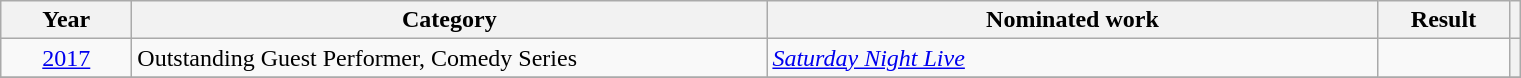<table class=wikitable>
<tr>
<th scope="col" style="width:5em;">Year</th>
<th scope="col" style="width:26em;">Category</th>
<th scope="col" style="width:25em;">Nominated work</th>
<th scope="col" style="width:5em;">Result</th>
<th></th>
</tr>
<tr>
<td style="text-align:center;"><a href='#'>2017</a></td>
<td>Outstanding Guest Performer, Comedy Series</td>
<td><em><a href='#'>Saturday Night Live</a></em></td>
<td></td>
<th style="text-align:center;"></th>
</tr>
<tr>
</tr>
</table>
